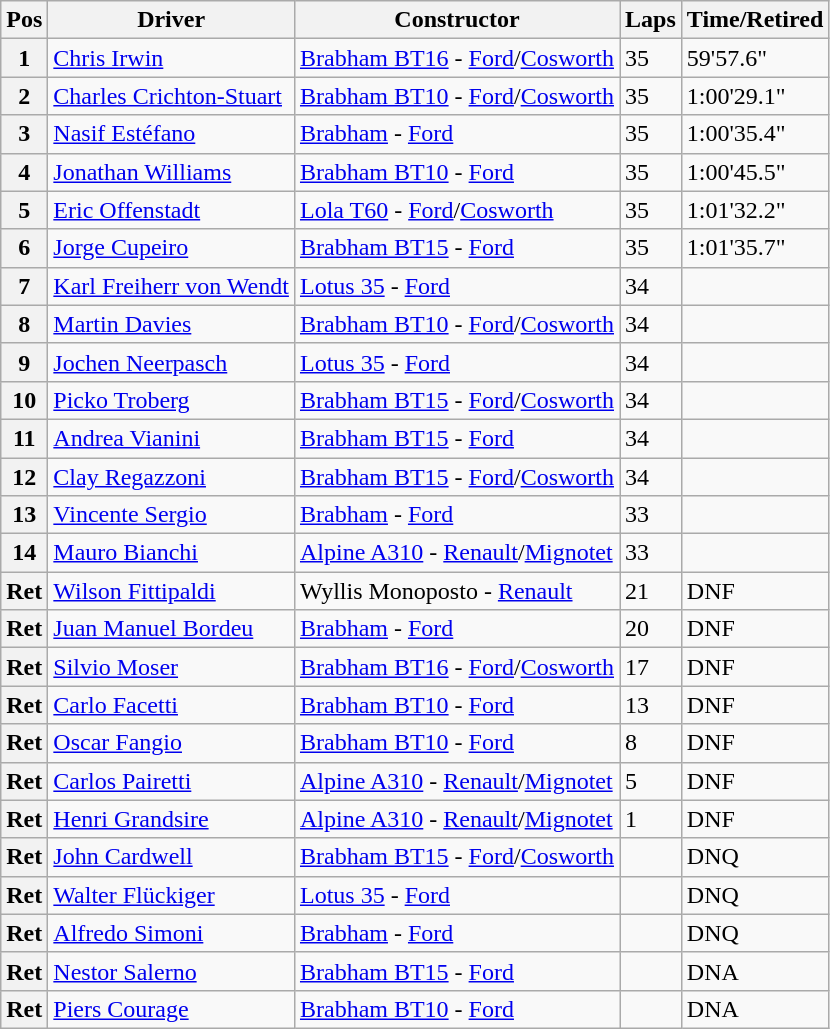<table class="wikitable">
<tr>
<th>Pos</th>
<th>Driver</th>
<th>Constructor</th>
<th>Laps</th>
<th>Time/Retired</th>
</tr>
<tr>
<th>1</th>
<td> <a href='#'>Chris Irwin</a></td>
<td><a href='#'>Brabham BT16</a> - <a href='#'>Ford</a>/<a href='#'>Cosworth</a></td>
<td>35</td>
<td>59'57.6"</td>
</tr>
<tr>
<th>2</th>
<td> <a href='#'>Charles Crichton-Stuart</a></td>
<td><a href='#'>Brabham BT10</a> - <a href='#'>Ford</a>/<a href='#'>Cosworth</a></td>
<td>35</td>
<td>1:00'29.1"</td>
</tr>
<tr>
<th>3</th>
<td> <a href='#'>Nasif Estéfano</a></td>
<td><a href='#'>Brabham</a> - <a href='#'>Ford</a></td>
<td>35</td>
<td>1:00'35.4"</td>
</tr>
<tr>
<th>4</th>
<td> <a href='#'>Jonathan Williams</a></td>
<td><a href='#'>Brabham BT10</a> - <a href='#'>Ford</a></td>
<td>35</td>
<td>1:00'45.5"</td>
</tr>
<tr>
<th>5</th>
<td> <a href='#'>Eric Offenstadt</a></td>
<td><a href='#'>Lola T60</a> - <a href='#'>Ford</a>/<a href='#'>Cosworth</a></td>
<td>35</td>
<td>1:01'32.2"</td>
</tr>
<tr>
<th>6</th>
<td> <a href='#'>Jorge Cupeiro</a></td>
<td><a href='#'>Brabham BT15</a> - <a href='#'>Ford</a></td>
<td>35</td>
<td>1:01'35.7"</td>
</tr>
<tr>
<th>7</th>
<td> <a href='#'>Karl Freiherr von Wendt</a></td>
<td><a href='#'>Lotus 35</a> - <a href='#'>Ford</a></td>
<td>34</td>
<td></td>
</tr>
<tr>
<th>8</th>
<td> <a href='#'>Martin Davies</a></td>
<td><a href='#'>Brabham BT10</a> - <a href='#'>Ford</a>/<a href='#'>Cosworth</a></td>
<td>34</td>
<td></td>
</tr>
<tr>
<th>9</th>
<td> <a href='#'>Jochen Neerpasch</a></td>
<td><a href='#'>Lotus 35</a> - <a href='#'>Ford</a></td>
<td>34</td>
<td></td>
</tr>
<tr>
<th>10</th>
<td> <a href='#'>Picko Troberg</a></td>
<td><a href='#'>Brabham BT15</a> - <a href='#'>Ford</a>/<a href='#'>Cosworth</a></td>
<td>34</td>
<td></td>
</tr>
<tr>
<th>11</th>
<td> <a href='#'>Andrea Vianini</a></td>
<td><a href='#'>Brabham BT15</a> - <a href='#'>Ford</a></td>
<td>34</td>
<td></td>
</tr>
<tr>
<th>12</th>
<td> <a href='#'>Clay Regazzoni</a></td>
<td><a href='#'>Brabham BT15</a> - <a href='#'>Ford</a>/<a href='#'>Cosworth</a></td>
<td>34</td>
<td></td>
</tr>
<tr>
<th>13</th>
<td> <a href='#'>Vincente Sergio</a></td>
<td><a href='#'>Brabham</a> - <a href='#'>Ford</a></td>
<td>33</td>
<td></td>
</tr>
<tr>
<th>14</th>
<td> <a href='#'>Mauro Bianchi</a></td>
<td><a href='#'>Alpine A310</a> - <a href='#'>Renault</a>/<a href='#'>Mignotet</a></td>
<td>33</td>
<td></td>
</tr>
<tr>
<th>Ret</th>
<td> <a href='#'>Wilson Fittipaldi</a></td>
<td>Wyllis Monoposto - <a href='#'>Renault</a></td>
<td>21</td>
<td>DNF</td>
</tr>
<tr>
<th>Ret</th>
<td> <a href='#'>Juan Manuel Bordeu</a></td>
<td><a href='#'>Brabham</a> - <a href='#'>Ford</a></td>
<td>20</td>
<td>DNF</td>
</tr>
<tr>
<th>Ret</th>
<td> <a href='#'>Silvio Moser</a></td>
<td><a href='#'>Brabham BT16</a> - <a href='#'>Ford</a>/<a href='#'>Cosworth</a></td>
<td>17</td>
<td>DNF</td>
</tr>
<tr>
<th>Ret</th>
<td> <a href='#'>Carlo Facetti</a></td>
<td><a href='#'>Brabham BT10</a> - <a href='#'>Ford</a></td>
<td>13</td>
<td>DNF</td>
</tr>
<tr>
<th>Ret</th>
<td> <a href='#'>Oscar Fangio</a></td>
<td><a href='#'>Brabham BT10</a> - <a href='#'>Ford</a></td>
<td>8</td>
<td>DNF</td>
</tr>
<tr>
<th>Ret</th>
<td> <a href='#'>Carlos Pairetti</a></td>
<td><a href='#'>Alpine A310</a> - <a href='#'>Renault</a>/<a href='#'>Mignotet</a></td>
<td>5</td>
<td>DNF</td>
</tr>
<tr>
<th>Ret</th>
<td> <a href='#'>Henri Grandsire</a></td>
<td><a href='#'>Alpine A310</a> - <a href='#'>Renault</a>/<a href='#'>Mignotet</a></td>
<td>1</td>
<td>DNF</td>
</tr>
<tr>
<th>Ret</th>
<td> <a href='#'>John Cardwell</a></td>
<td><a href='#'>Brabham BT15</a> - <a href='#'>Ford</a>/<a href='#'>Cosworth</a></td>
<td></td>
<td>DNQ</td>
</tr>
<tr>
<th>Ret</th>
<td> <a href='#'>Walter Flückiger</a></td>
<td><a href='#'>Lotus 35</a> - <a href='#'>Ford</a></td>
<td></td>
<td>DNQ</td>
</tr>
<tr>
<th>Ret</th>
<td> <a href='#'>Alfredo Simoni</a></td>
<td><a href='#'>Brabham</a> - <a href='#'>Ford</a></td>
<td></td>
<td>DNQ</td>
</tr>
<tr>
<th>Ret</th>
<td> <a href='#'>Nestor Salerno</a></td>
<td><a href='#'>Brabham BT15</a> - <a href='#'>Ford</a></td>
<td></td>
<td>DNA</td>
</tr>
<tr>
<th>Ret</th>
<td> <a href='#'>Piers Courage</a></td>
<td><a href='#'>Brabham BT10</a> - <a href='#'>Ford</a></td>
<td></td>
<td>DNA</td>
</tr>
</table>
